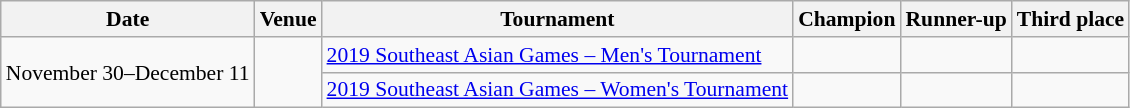<table class="wikitable" style="font-size:90%">
<tr>
<th>Date</th>
<th>Venue</th>
<th>Tournament</th>
<th> Champion</th>
<th> Runner-up</th>
<th> Third place</th>
</tr>
<tr>
<td rowspan="2">November 30–December 11</td>
<td rowspan="2"></td>
<td><a href='#'>2019 Southeast Asian Games – Men's Tournament</a></td>
<td><strong></strong></td>
<td></td>
<td></td>
</tr>
<tr>
<td><a href='#'>2019 Southeast Asian Games – Women's Tournament</a></td>
<td><strong></strong></td>
<td></td>
<td></td>
</tr>
</table>
